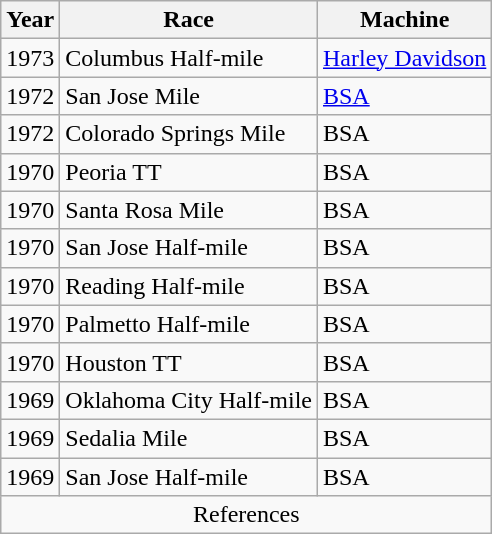<table class="wikitable floatright">
<tr>
<th>Year</th>
<th>Race</th>
<th>Machine</th>
</tr>
<tr>
<td>1973</td>
<td>Columbus Half-mile</td>
<td><a href='#'>Harley Davidson</a></td>
</tr>
<tr>
<td>1972</td>
<td>San Jose Mile</td>
<td><a href='#'>BSA</a></td>
</tr>
<tr>
<td>1972</td>
<td>Colorado Springs Mile</td>
<td>BSA</td>
</tr>
<tr>
<td>1970</td>
<td>Peoria TT</td>
<td>BSA</td>
</tr>
<tr>
<td>1970</td>
<td>Santa Rosa Mile</td>
<td>BSA</td>
</tr>
<tr>
<td>1970</td>
<td>San Jose Half-mile</td>
<td>BSA</td>
</tr>
<tr>
<td>1970</td>
<td>Reading Half-mile</td>
<td>BSA</td>
</tr>
<tr>
<td>1970</td>
<td>Palmetto Half-mile</td>
<td>BSA</td>
</tr>
<tr>
<td>1970</td>
<td>Houston TT</td>
<td>BSA</td>
</tr>
<tr>
<td>1969</td>
<td>Oklahoma City Half-mile</td>
<td>BSA</td>
</tr>
<tr>
<td>1969</td>
<td>Sedalia Mile</td>
<td>BSA</td>
</tr>
<tr>
<td>1969</td>
<td>San Jose Half-mile</td>
<td>BSA</td>
</tr>
<tr>
<td colspan=3 align="center">References</td>
</tr>
</table>
